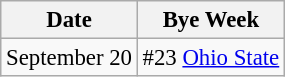<table class="wikitable" style="font-size:95%;">
<tr>
<th>Date</th>
<th>Bye Week</th>
</tr>
<tr>
<td>September 20</td>
<td>#23 <a href='#'>Ohio State</a></td>
</tr>
</table>
